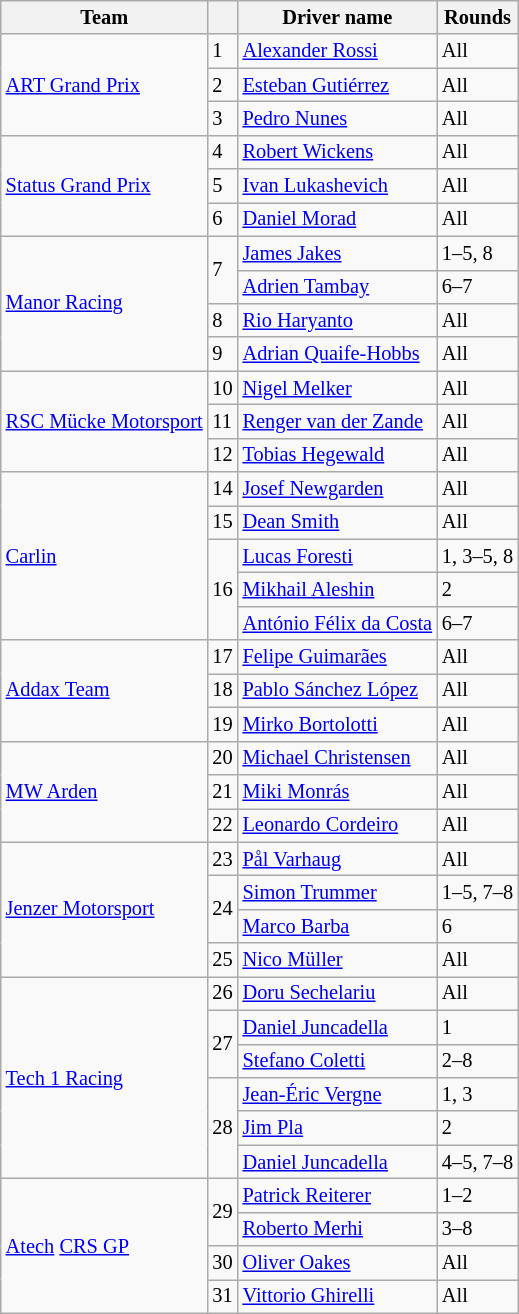<table class="wikitable" style="font-size: 85%">
<tr>
<th>Team</th>
<th></th>
<th>Driver name</th>
<th>Rounds</th>
</tr>
<tr>
<td rowspan=3> <a href='#'>ART Grand Prix</a></td>
<td>1</td>
<td> <a href='#'>Alexander Rossi</a></td>
<td>All</td>
</tr>
<tr>
<td>2</td>
<td> <a href='#'>Esteban Gutiérrez</a></td>
<td>All</td>
</tr>
<tr>
<td>3</td>
<td> <a href='#'>Pedro Nunes</a></td>
<td>All</td>
</tr>
<tr>
<td rowspan=3> <a href='#'>Status Grand Prix</a></td>
<td>4</td>
<td> <a href='#'>Robert Wickens</a></td>
<td>All</td>
</tr>
<tr>
<td>5</td>
<td> <a href='#'>Ivan Lukashevich</a></td>
<td>All</td>
</tr>
<tr>
<td>6</td>
<td> <a href='#'>Daniel Morad</a></td>
<td>All</td>
</tr>
<tr>
<td rowspan=4> <a href='#'>Manor Racing</a></td>
<td rowspan=2>7</td>
<td> <a href='#'>James Jakes</a></td>
<td>1–5, 8</td>
</tr>
<tr>
<td> <a href='#'>Adrien Tambay</a></td>
<td>6–7</td>
</tr>
<tr>
<td>8</td>
<td> <a href='#'>Rio Haryanto</a></td>
<td>All</td>
</tr>
<tr>
<td>9</td>
<td> <a href='#'>Adrian Quaife-Hobbs</a></td>
<td>All</td>
</tr>
<tr>
<td rowspan=3 nowrap> <a href='#'>RSC Mücke Motorsport</a></td>
<td>10</td>
<td> <a href='#'>Nigel Melker</a></td>
<td>All</td>
</tr>
<tr>
<td>11</td>
<td nowrap> <a href='#'>Renger van der Zande</a></td>
<td>All</td>
</tr>
<tr>
<td>12</td>
<td> <a href='#'>Tobias Hegewald</a></td>
<td>All</td>
</tr>
<tr>
<td rowspan=5> <a href='#'>Carlin</a></td>
<td>14</td>
<td> <a href='#'>Josef Newgarden</a></td>
<td>All</td>
</tr>
<tr>
<td>15</td>
<td> <a href='#'>Dean Smith</a></td>
<td>All</td>
</tr>
<tr>
<td rowspan=3>16</td>
<td> <a href='#'>Lucas Foresti</a></td>
<td>1, 3–5, 8</td>
</tr>
<tr>
<td> <a href='#'>Mikhail Aleshin</a></td>
<td>2</td>
</tr>
<tr>
<td nowrap> <a href='#'>António Félix da Costa</a></td>
<td>6–7</td>
</tr>
<tr>
<td rowspan=3> <a href='#'>Addax Team</a></td>
<td>17</td>
<td> <a href='#'>Felipe Guimarães</a></td>
<td>All</td>
</tr>
<tr>
<td>18</td>
<td> <a href='#'>Pablo Sánchez López</a></td>
<td>All</td>
</tr>
<tr>
<td>19</td>
<td> <a href='#'>Mirko Bortolotti</a></td>
<td>All</td>
</tr>
<tr>
<td rowspan=3> <a href='#'>MW Arden</a></td>
<td>20</td>
<td> <a href='#'>Michael Christensen</a></td>
<td>All</td>
</tr>
<tr>
<td>21</td>
<td> <a href='#'>Miki Monrás</a></td>
<td>All</td>
</tr>
<tr>
<td>22</td>
<td> <a href='#'>Leonardo Cordeiro</a></td>
<td>All</td>
</tr>
<tr>
<td rowspan=4> <a href='#'>Jenzer Motorsport</a></td>
<td>23</td>
<td> <a href='#'>Pål Varhaug</a></td>
<td>All</td>
</tr>
<tr>
<td rowspan=2>24</td>
<td> <a href='#'>Simon Trummer</a></td>
<td>1–5, 7–8</td>
</tr>
<tr>
<td> <a href='#'>Marco Barba</a></td>
<td>6</td>
</tr>
<tr>
<td>25</td>
<td> <a href='#'>Nico Müller</a></td>
<td>All</td>
</tr>
<tr>
<td rowspan=6> <a href='#'>Tech 1 Racing</a></td>
<td>26</td>
<td> <a href='#'>Doru Sechelariu</a></td>
<td>All</td>
</tr>
<tr>
<td rowspan=2>27</td>
<td> <a href='#'>Daniel Juncadella</a></td>
<td>1</td>
</tr>
<tr>
<td> <a href='#'>Stefano Coletti</a></td>
<td>2–8</td>
</tr>
<tr>
<td rowspan=3>28</td>
<td> <a href='#'>Jean-Éric Vergne</a></td>
<td>1, 3</td>
</tr>
<tr>
<td> <a href='#'>Jim Pla</a></td>
<td>2</td>
</tr>
<tr>
<td> <a href='#'>Daniel Juncadella</a></td>
<td>4–5, 7–8</td>
</tr>
<tr>
<td rowspan=4> <a href='#'>Atech</a> <a href='#'>CRS GP</a></td>
<td rowspan=2>29</td>
<td> <a href='#'>Patrick Reiterer</a></td>
<td>1–2</td>
</tr>
<tr>
<td> <a href='#'>Roberto Merhi</a></td>
<td>3–8</td>
</tr>
<tr>
<td>30</td>
<td> <a href='#'>Oliver Oakes</a></td>
<td>All</td>
</tr>
<tr>
<td>31</td>
<td> <a href='#'>Vittorio Ghirelli</a></td>
<td>All</td>
</tr>
</table>
